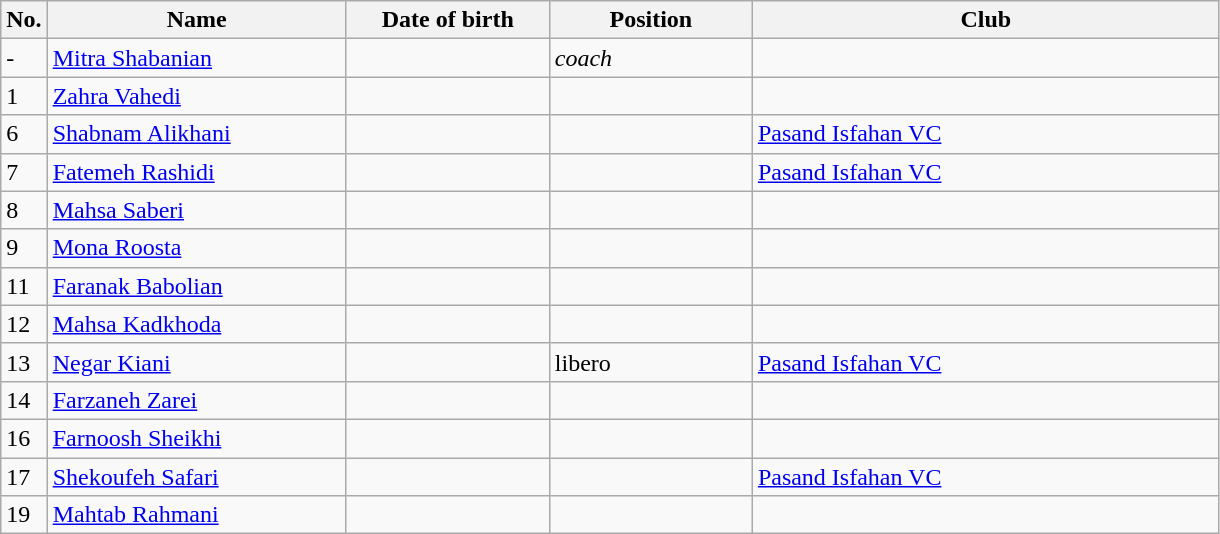<table class=wikitable sortable style=font-size:100%; text-align:center;>
<tr>
<th>No.</th>
<th style=width:12em>Name</th>
<th style=width:8em>Date of birth</th>
<th style=width:8em>Position</th>
<th style=width:19em>Club</th>
</tr>
<tr>
<td>-</td>
<td><a href='#'>Mitra Shabanian</a></td>
<td></td>
<td><em>coach</em></td>
<td></td>
</tr>
<tr>
<td>1</td>
<td><a href='#'>Zahra Vahedi</a></td>
<td></td>
<td></td>
<td></td>
</tr>
<tr>
<td>6</td>
<td><a href='#'>Shabnam Alikhani</a></td>
<td></td>
<td></td>
<td> <a href='#'>Pasand Isfahan VC</a></td>
</tr>
<tr>
<td>7</td>
<td><a href='#'>Fatemeh Rashidi </a></td>
<td></td>
<td></td>
<td> <a href='#'>Pasand Isfahan VC</a></td>
</tr>
<tr>
<td>8</td>
<td><a href='#'>Mahsa Saberi</a></td>
<td></td>
<td></td>
<td></td>
</tr>
<tr>
<td>9</td>
<td><a href='#'>Mona Roosta</a></td>
<td></td>
<td></td>
<td></td>
</tr>
<tr>
<td>11</td>
<td><a href='#'>Faranak Babolian</a></td>
<td></td>
<td></td>
<td></td>
</tr>
<tr>
<td>12</td>
<td><a href='#'>Mahsa Kadkhoda</a></td>
<td></td>
<td></td>
<td></td>
</tr>
<tr>
<td>13</td>
<td><a href='#'>Negar Kiani</a></td>
<td></td>
<td>libero</td>
<td> <a href='#'>Pasand Isfahan VC</a></td>
</tr>
<tr>
<td>14</td>
<td><a href='#'>Farzaneh Zarei</a></td>
<td></td>
<td></td>
<td></td>
</tr>
<tr>
<td>16</td>
<td><a href='#'>Farnoosh Sheikhi</a></td>
<td></td>
<td></td>
<td></td>
</tr>
<tr>
<td>17</td>
<td><a href='#'>Shekoufeh Safari</a></td>
<td></td>
<td></td>
<td> <a href='#'>Pasand Isfahan VC</a></td>
</tr>
<tr>
<td>19</td>
<td><a href='#'>Mahtab Rahmani</a></td>
<td></td>
<td></td>
<td></td>
</tr>
</table>
